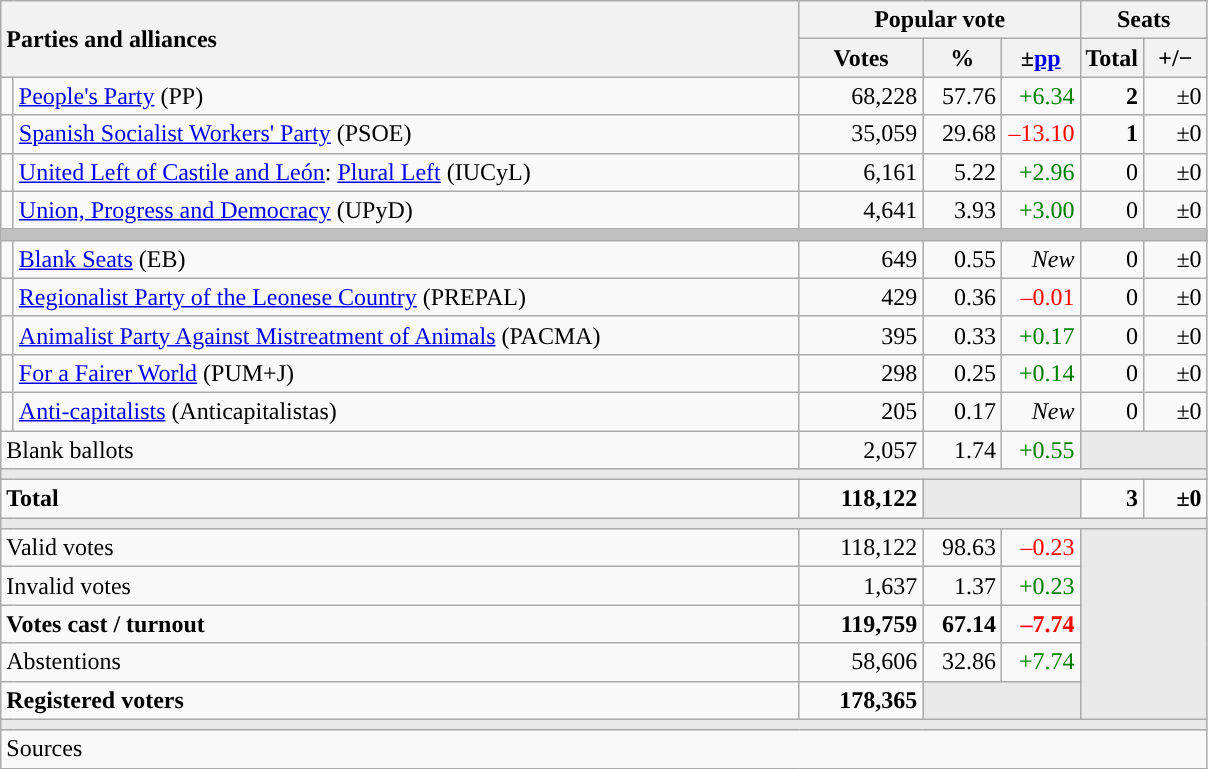<table class="wikitable" style="text-align:right;">
<tr>
<th style="text-align:left;" rowspan="2" colspan="2" width="525">Parties and alliances</th>
<th colspan="3">Popular vote</th>
<th colspan="2">Seats</th>
</tr>
<tr>
<th width="75">Votes</th>
<th width="45">%</th>
<th width="45">±<a href='#'>pp</a></th>
<th width="35">Total</th>
<th width="35">+/−</th>
</tr>
<tr>
<td width="1" style="color:inherit;background:"></td>
<td align="left"><a href='#'>People's Party</a> (PP)</td>
<td>68,228</td>
<td>57.76</td>
<td style="color:green;">+6.34</td>
<td><strong>2</strong></td>
<td>±0</td>
</tr>
<tr>
<td style="color:inherit;background:"></td>
<td align="left"><a href='#'>Spanish Socialist Workers' Party</a> (PSOE)</td>
<td>35,059</td>
<td>29.68</td>
<td style="color:red;">–13.10</td>
<td><strong>1</strong></td>
<td>±0</td>
</tr>
<tr>
<td style="color:inherit;background:"></td>
<td align="left"><a href='#'>United Left of Castile and León</a>: <a href='#'>Plural Left</a> (IUCyL)</td>
<td>6,161</td>
<td>5.22</td>
<td style="color:green;">+2.96</td>
<td>0</td>
<td>±0</td>
</tr>
<tr>
<td style="color:inherit;background:"></td>
<td align="left"><a href='#'>Union, Progress and Democracy</a> (UPyD)</td>
<td>4,641</td>
<td>3.93</td>
<td style="color:green;">+3.00</td>
<td>0</td>
<td>±0</td>
</tr>
<tr>
<td colspan="7" bgcolor="#C0C0C0"></td>
</tr>
<tr>
<td style="color:inherit;background:"></td>
<td align="left"><a href='#'>Blank Seats</a> (EB)</td>
<td>649</td>
<td>0.55</td>
<td><em>New</em></td>
<td>0</td>
<td>±0</td>
</tr>
<tr>
<td style="color:inherit;background:"></td>
<td align="left"><a href='#'>Regionalist Party of the Leonese Country</a> (PREPAL)</td>
<td>429</td>
<td>0.36</td>
<td style="color:red;">–0.01</td>
<td>0</td>
<td>±0</td>
</tr>
<tr>
<td style="color:inherit;background:"></td>
<td align="left"><a href='#'>Animalist Party Against Mistreatment of Animals</a> (PACMA)</td>
<td>395</td>
<td>0.33</td>
<td style="color:green;">+0.17</td>
<td>0</td>
<td>±0</td>
</tr>
<tr>
<td style="color:inherit;background:"></td>
<td align="left"><a href='#'>For a Fairer World</a> (PUM+J)</td>
<td>298</td>
<td>0.25</td>
<td style="color:green;">+0.14</td>
<td>0</td>
<td>±0</td>
</tr>
<tr>
<td style="color:inherit;background:"></td>
<td align="left"><a href='#'>Anti-capitalists</a> (Anticapitalistas)</td>
<td>205</td>
<td>0.17</td>
<td><em>New</em></td>
<td>0</td>
<td>±0</td>
</tr>
<tr>
<td align="left" colspan="2">Blank ballots</td>
<td>2,057</td>
<td>1.74</td>
<td style="color:green;">+0.55</td>
<td bgcolor="#E9E9E9" colspan="2"></td>
</tr>
<tr>
<td colspan="7" bgcolor="#E9E9E9"></td>
</tr>
<tr style="font-weight:bold;">
<td align="left" colspan="2">Total</td>
<td>118,122</td>
<td bgcolor="#E9E9E9" colspan="2"></td>
<td>3</td>
<td>±0</td>
</tr>
<tr>
<td colspan="7" bgcolor="#E9E9E9"></td>
</tr>
<tr>
<td align="left" colspan="2">Valid votes</td>
<td>118,122</td>
<td>98.63</td>
<td style="color:red;">–0.23</td>
<td bgcolor="#E9E9E9" colspan="2" rowspan="5"></td>
</tr>
<tr>
<td align="left" colspan="2">Invalid votes</td>
<td>1,637</td>
<td>1.37</td>
<td style="color:green;">+0.23</td>
</tr>
<tr style="font-weight:bold;">
<td align="left" colspan="2">Votes cast / turnout</td>
<td>119,759</td>
<td>67.14</td>
<td style="color:red;">–7.74</td>
</tr>
<tr>
<td align="left" colspan="2">Abstentions</td>
<td>58,606</td>
<td>32.86</td>
<td style="color:green;">+7.74</td>
</tr>
<tr style="font-weight:bold;">
<td align="left" colspan="2">Registered voters</td>
<td>178,365</td>
<td bgcolor="#E9E9E9" colspan="2"></td>
</tr>
<tr>
<td colspan="7" bgcolor="#E9E9E9"></td>
</tr>
<tr>
<td align="left" colspan="7">Sources</td>
</tr>
</table>
